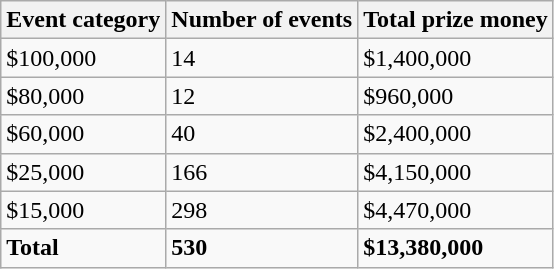<table class="wikitable">
<tr>
<th>Event category</th>
<th>Number of events</th>
<th>Total prize money</th>
</tr>
<tr>
<td>$100,000</td>
<td>14</td>
<td>$1,400,000</td>
</tr>
<tr>
<td>$80,000</td>
<td>12</td>
<td>$960,000</td>
</tr>
<tr>
<td>$60,000</td>
<td>40</td>
<td>$2,400,000</td>
</tr>
<tr>
<td>$25,000</td>
<td>166</td>
<td>$4,150,000</td>
</tr>
<tr>
<td>$15,000</td>
<td>298</td>
<td>$4,470,000</td>
</tr>
<tr>
<td><strong>Total</strong></td>
<td><strong>530</strong></td>
<td><strong>$13,380,000</strong></td>
</tr>
</table>
